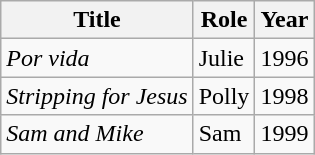<table class="wikitable sortable">
<tr>
<th>Title</th>
<th>Role</th>
<th>Year</th>
</tr>
<tr>
<td><em>Por vida</em></td>
<td>Julie</td>
<td>1996</td>
</tr>
<tr>
<td><em>Stripping for Jesus</em></td>
<td>Polly</td>
<td>1998</td>
</tr>
<tr>
<td><em>Sam and Mike</em></td>
<td>Sam</td>
<td>1999</td>
</tr>
</table>
